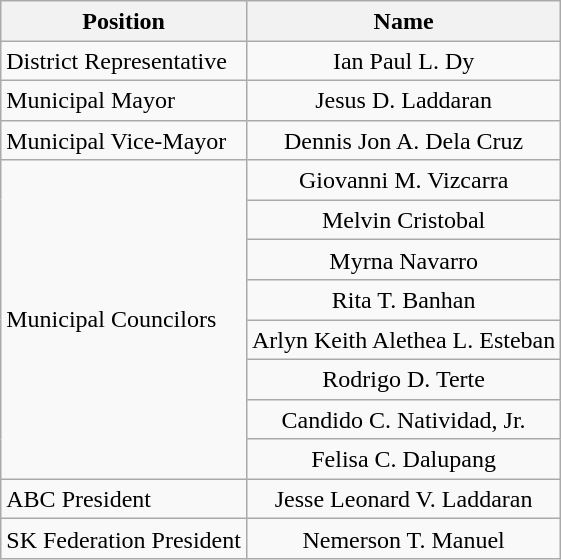<table class="wikitable" style="line-height:1.20em; font-size:100%;">
<tr>
<th>Position</th>
<th>Name</th>
</tr>
<tr>
<td>District Representative</td>
<td style="text-align:center;">Ian Paul L. Dy</td>
</tr>
<tr>
<td>Municipal Mayor</td>
<td style="text-align:center;">Jesus D. Laddaran</td>
</tr>
<tr>
<td>Municipal Vice-Mayor</td>
<td style="text-align:center;">Dennis Jon A. Dela Cruz</td>
</tr>
<tr>
<td rowspan=8>Municipal Councilors</td>
<td style="text-align:center;">Giovanni M. Vizcarra</td>
</tr>
<tr>
<td style="text-align:center;">Melvin Cristobal</td>
</tr>
<tr>
<td style="text-align:center;">Myrna Navarro</td>
</tr>
<tr>
<td style="text-align:center;">Rita T. Banhan</td>
</tr>
<tr>
<td style="text-align:center;">Arlyn Keith Alethea L. Esteban</td>
</tr>
<tr>
<td style="text-align:center;">Rodrigo D. Terte</td>
</tr>
<tr>
<td style="text-align:center;">Candido C. Natividad, Jr.</td>
</tr>
<tr>
<td style="text-align:center;">Felisa C. Dalupang</td>
</tr>
<tr>
<td>ABC President</td>
<td style="text-align:center;">Jesse Leonard V. Laddaran</td>
</tr>
<tr>
<td>SK Federation President</td>
<td style="text-align:center;">Nemerson T. Manuel</td>
</tr>
</table>
